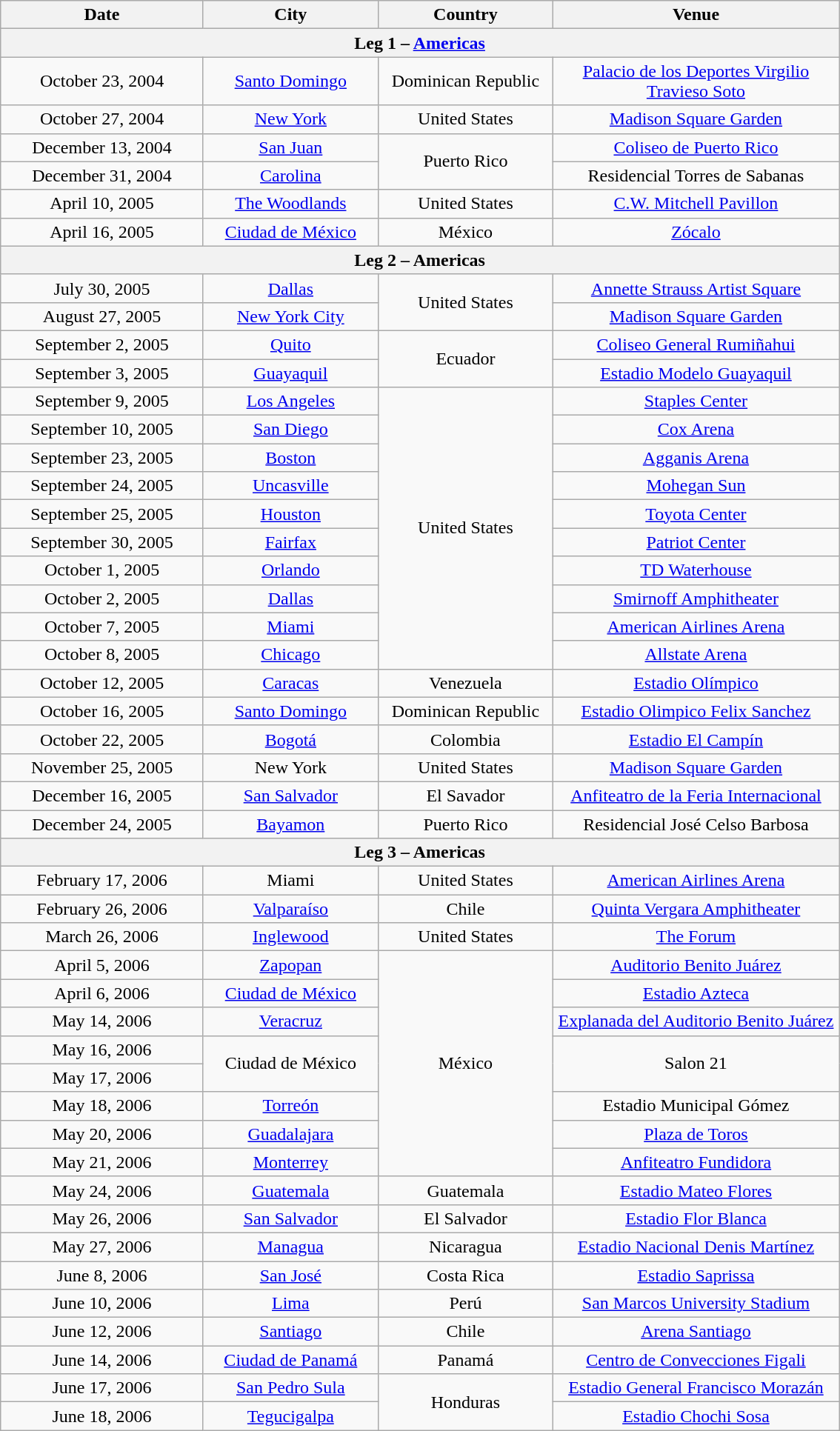<table class="wikitable" style="text-align:center;">
<tr>
<th style="width:175px;">Date</th>
<th style="width:150px;">City</th>
<th style="width:150px;">Country</th>
<th style="width:250px;">Venue</th>
</tr>
<tr>
<th colspan="4">Leg 1 – <a href='#'>Americas</a></th>
</tr>
<tr>
<td>October 23, 2004</td>
<td><a href='#'>Santo Domingo</a></td>
<td>Dominican Republic</td>
<td><a href='#'>Palacio de los Deportes Virgilio Travieso Soto</a></td>
</tr>
<tr>
<td>October 27, 2004</td>
<td><a href='#'>New York</a></td>
<td>United States</td>
<td><a href='#'>Madison Square Garden</a></td>
</tr>
<tr>
<td>December 13, 2004</td>
<td><a href='#'>San Juan</a></td>
<td rowspan="2">Puerto Rico</td>
<td><a href='#'>Coliseo de Puerto Rico</a></td>
</tr>
<tr>
<td>December 31, 2004</td>
<td><a href='#'>Carolina</a></td>
<td>Residencial Torres de Sabanas</td>
</tr>
<tr>
<td>April 10, 2005</td>
<td><a href='#'>The Woodlands</a></td>
<td>United States</td>
<td><a href='#'>C.W. Mitchell Pavillon</a></td>
</tr>
<tr>
<td>April 16, 2005</td>
<td><a href='#'>Ciudad de México</a></td>
<td>México</td>
<td><a href='#'>Zócalo</a></td>
</tr>
<tr>
<th colspan="4">Leg 2 – Americas</th>
</tr>
<tr>
<td>July 30, 2005</td>
<td><a href='#'>Dallas</a></td>
<td rowspan="2">United States</td>
<td><a href='#'>Annette Strauss Artist Square</a></td>
</tr>
<tr>
<td>August 27, 2005</td>
<td><a href='#'>New York City</a></td>
<td><a href='#'>Madison Square Garden</a></td>
</tr>
<tr>
<td>September 2, 2005</td>
<td><a href='#'>Quito</a></td>
<td rowspan="2">Ecuador</td>
<td><a href='#'>Coliseo General Rumiñahui</a></td>
</tr>
<tr>
<td>September 3, 2005</td>
<td><a href='#'>Guayaquil</a></td>
<td><a href='#'>Estadio Modelo Guayaquil</a></td>
</tr>
<tr>
<td>September 9, 2005</td>
<td><a href='#'>Los Angeles</a></td>
<td rowspan="10">United States</td>
<td><a href='#'>Staples Center</a></td>
</tr>
<tr>
<td>September 10, 2005</td>
<td><a href='#'>San Diego</a></td>
<td><a href='#'>Cox Arena</a></td>
</tr>
<tr>
<td>September 23, 2005</td>
<td><a href='#'>Boston</a></td>
<td><a href='#'>Agganis Arena</a></td>
</tr>
<tr>
<td>September 24, 2005</td>
<td><a href='#'>Uncasville</a></td>
<td><a href='#'>Mohegan Sun</a></td>
</tr>
<tr>
<td>September 25, 2005</td>
<td><a href='#'>Houston</a></td>
<td><a href='#'>Toyota Center</a></td>
</tr>
<tr>
<td>September 30, 2005</td>
<td><a href='#'>Fairfax</a></td>
<td><a href='#'>Patriot Center</a></td>
</tr>
<tr>
<td>October 1, 2005</td>
<td><a href='#'>Orlando</a></td>
<td><a href='#'>TD Waterhouse</a></td>
</tr>
<tr>
<td>October 2, 2005</td>
<td><a href='#'>Dallas</a></td>
<td><a href='#'>Smirnoff Amphitheater</a></td>
</tr>
<tr>
<td>October 7, 2005</td>
<td><a href='#'>Miami</a></td>
<td><a href='#'>American Airlines Arena</a></td>
</tr>
<tr>
<td>October 8, 2005</td>
<td><a href='#'>Chicago</a></td>
<td><a href='#'>Allstate Arena</a></td>
</tr>
<tr>
<td>October 12, 2005</td>
<td><a href='#'>Caracas</a></td>
<td>Venezuela</td>
<td><a href='#'>Estadio Olímpico</a></td>
</tr>
<tr>
<td>October 16, 2005</td>
<td><a href='#'>Santo Domingo</a></td>
<td>Dominican Republic</td>
<td><a href='#'>Estadio Olimpico Felix Sanchez</a></td>
</tr>
<tr>
<td>October 22, 2005</td>
<td><a href='#'>Bogotá</a></td>
<td>Colombia</td>
<td><a href='#'>Estadio El Campín</a></td>
</tr>
<tr>
<td>November 25, 2005</td>
<td>New York</td>
<td>United States</td>
<td><a href='#'>Madison Square Garden</a></td>
</tr>
<tr>
<td>December 16, 2005</td>
<td><a href='#'>San Salvador</a></td>
<td>El Savador</td>
<td><a href='#'>Anfiteatro de la Feria Internacional</a></td>
</tr>
<tr>
<td>December 24, 2005</td>
<td><a href='#'>Bayamon</a></td>
<td>Puerto Rico</td>
<td>Residencial José Celso Barbosa</td>
</tr>
<tr>
<th colspan="4">Leg 3 – Americas</th>
</tr>
<tr>
<td>February 17, 2006</td>
<td>Miami</td>
<td>United States</td>
<td><a href='#'>American Airlines Arena</a></td>
</tr>
<tr>
<td>February 26, 2006 </td>
<td><a href='#'>Valparaíso</a></td>
<td>Chile</td>
<td><a href='#'>Quinta Vergara Amphitheater</a></td>
</tr>
<tr>
<td>March 26, 2006</td>
<td><a href='#'>Inglewood</a></td>
<td>United States</td>
<td><a href='#'>The Forum</a></td>
</tr>
<tr>
<td>April 5, 2006</td>
<td><a href='#'>Zapopan</a></td>
<td rowspan="8">México</td>
<td><a href='#'>Auditorio Benito Juárez</a></td>
</tr>
<tr>
<td>April 6, 2006</td>
<td><a href='#'>Ciudad de México</a></td>
<td><a href='#'>Estadio Azteca</a></td>
</tr>
<tr>
<td>May 14, 2006</td>
<td><a href='#'>Veracruz</a></td>
<td><a href='#'>Explanada del Auditorio Benito Juárez</a></td>
</tr>
<tr>
<td>May 16, 2006</td>
<td rowspan="2">Ciudad de México</td>
<td rowspan="2">Salon 21</td>
</tr>
<tr>
<td>May 17, 2006</td>
</tr>
<tr>
<td>May 18, 2006</td>
<td><a href='#'>Torreón</a></td>
<td>Estadio Municipal Gómez</td>
</tr>
<tr>
<td>May 20, 2006</td>
<td><a href='#'>Guadalajara</a></td>
<td><a href='#'>Plaza de Toros</a></td>
</tr>
<tr>
<td>May 21, 2006</td>
<td><a href='#'>Monterrey</a></td>
<td><a href='#'>Anfiteatro Fundidora</a></td>
</tr>
<tr>
<td>May 24, 2006</td>
<td><a href='#'>Guatemala</a></td>
<td>Guatemala</td>
<td><a href='#'>Estadio Mateo Flores</a></td>
</tr>
<tr>
<td>May 26, 2006</td>
<td><a href='#'>San Salvador</a></td>
<td>El Salvador</td>
<td><a href='#'>Estadio Flor Blanca</a></td>
</tr>
<tr>
<td>May 27, 2006</td>
<td><a href='#'>Managua</a></td>
<td>Nicaragua</td>
<td><a href='#'>Estadio Nacional Denis Martínez</a></td>
</tr>
<tr>
<td>June 8, 2006</td>
<td><a href='#'>San José</a></td>
<td>Costa Rica</td>
<td><a href='#'>Estadio Saprissa</a></td>
</tr>
<tr>
<td>June 10, 2006</td>
<td><a href='#'>Lima</a></td>
<td>Perú</td>
<td><a href='#'>San Marcos University Stadium</a></td>
</tr>
<tr>
<td>June 12, 2006</td>
<td><a href='#'>Santiago</a></td>
<td>Chile</td>
<td><a href='#'>Arena Santiago</a></td>
</tr>
<tr>
<td>June 14, 2006</td>
<td><a href='#'>Ciudad de Panamá</a></td>
<td>Panamá</td>
<td><a href='#'>Centro de Convecciones Figali</a></td>
</tr>
<tr>
<td>June 17, 2006</td>
<td><a href='#'>San Pedro Sula</a></td>
<td rowspan="2">Honduras</td>
<td><a href='#'>Estadio General Francisco Morazán</a></td>
</tr>
<tr>
<td>June 18, 2006</td>
<td><a href='#'>Tegucigalpa</a></td>
<td><a href='#'>Estadio Chochi Sosa</a></td>
</tr>
</table>
